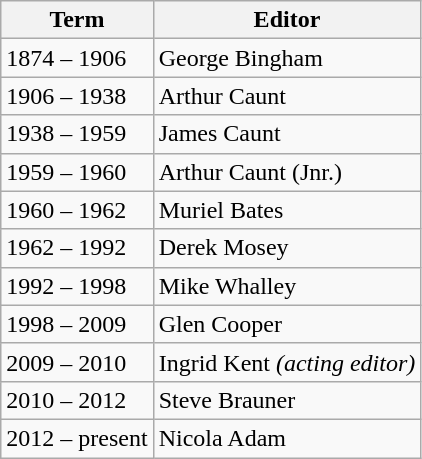<table class="wikitable">
<tr>
<th>Term</th>
<th>Editor</th>
</tr>
<tr>
<td>1874 – 1906</td>
<td>George Bingham</td>
</tr>
<tr>
<td>1906 – 1938</td>
<td>Arthur Caunt</td>
</tr>
<tr>
<td>1938 – 1959</td>
<td>James Caunt</td>
</tr>
<tr>
<td>1959 – 1960</td>
<td>Arthur Caunt (Jnr.)</td>
</tr>
<tr>
<td>1960 – 1962</td>
<td>Muriel Bates</td>
</tr>
<tr>
<td>1962 – 1992</td>
<td>Derek Mosey</td>
</tr>
<tr>
<td>1992 – 1998</td>
<td>Mike Whalley</td>
</tr>
<tr>
<td>1998 – 2009</td>
<td>Glen Cooper</td>
</tr>
<tr>
<td>2009 – 2010</td>
<td>Ingrid Kent <em>(acting editor)</em></td>
</tr>
<tr>
<td>2010 – 2012</td>
<td>Steve Brauner</td>
</tr>
<tr>
<td>2012  – present</td>
<td>Nicola Adam</td>
</tr>
</table>
